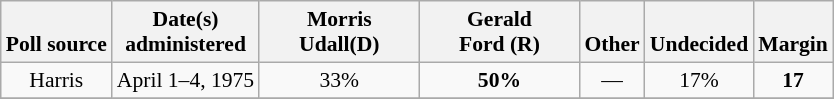<table class="wikitable sortable" style="text-align:center;font-size:90%;line-height:17px">
<tr valign= bottom>
<th>Poll source</th>
<th>Date(s)<br>administered</th>
<th class="unsortable" style="width:100px;">Morris<br>Udall(D)</th>
<th class="unsortable" style="width:100px;">Gerald<br>Ford (R)</th>
<th class="unsortable">Other</th>
<th class="unsortable">Undecided</th>
<th>Margin</th>
</tr>
<tr>
<td align="center">Harris</td>
<td>April 1–4, 1975</td>
<td align="center">33%</td>
<td><strong>50%</strong></td>
<td align="center">—</td>
<td align="center">17%</td>
<td><strong>17</strong></td>
</tr>
<tr>
</tr>
</table>
